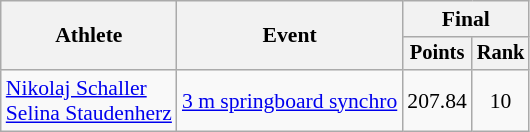<table class=wikitable style="font-size:90%">
<tr>
<th rowspan="2">Athlete</th>
<th rowspan="2">Event</th>
<th colspan="2">Final</th>
</tr>
<tr style="font-size:95%">
<th>Points</th>
<th>Rank</th>
</tr>
<tr align=center>
<td align=left><a href='#'>Nikolaj Schaller</a><br><a href='#'>Selina Staudenherz</a></td>
<td align=left><a href='#'>3 m springboard synchro</a></td>
<td>207.84</td>
<td>10</td>
</tr>
</table>
